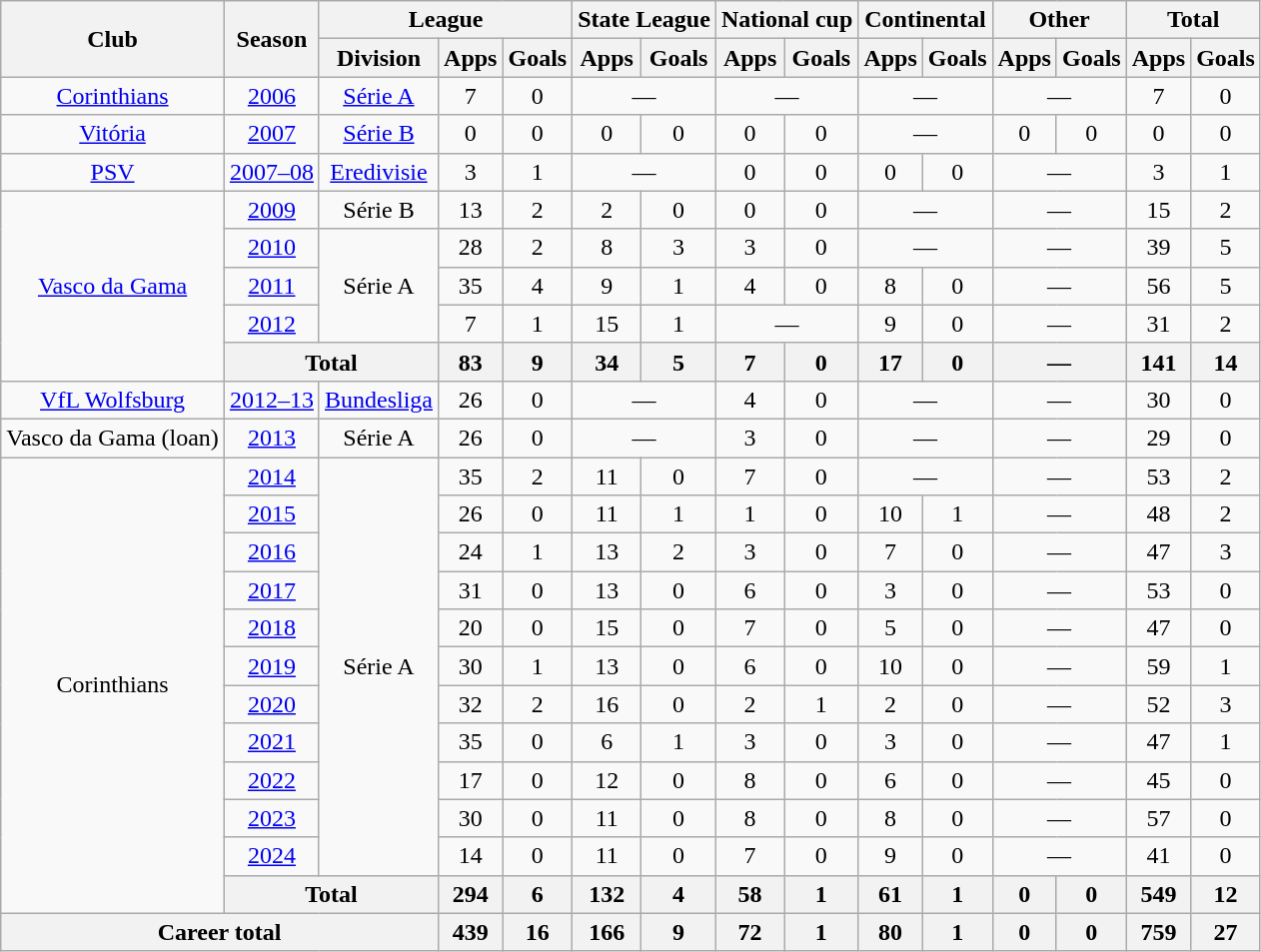<table class="wikitable" style="text-align:center">
<tr>
<th rowspan="2">Club</th>
<th rowspan="2">Season</th>
<th colspan="3">League</th>
<th colspan="2">State League</th>
<th colspan="2">National cup</th>
<th colspan="2">Continental</th>
<th colspan="2">Other</th>
<th colspan="2">Total</th>
</tr>
<tr>
<th>Division</th>
<th>Apps</th>
<th>Goals</th>
<th>Apps</th>
<th>Goals</th>
<th>Apps</th>
<th>Goals</th>
<th>Apps</th>
<th>Goals</th>
<th>Apps</th>
<th>Goals</th>
<th>Apps</th>
<th>Goals</th>
</tr>
<tr>
<td><a href='#'>Corinthians</a></td>
<td><a href='#'>2006</a></td>
<td><a href='#'>Série A</a></td>
<td>7</td>
<td>0</td>
<td colspan="2">—</td>
<td colspan="2">—</td>
<td colspan="2">—</td>
<td colspan="2">—</td>
<td>7</td>
<td>0</td>
</tr>
<tr>
<td><a href='#'>Vitória</a></td>
<td><a href='#'>2007</a></td>
<td><a href='#'>Série B</a></td>
<td>0</td>
<td>0</td>
<td>0</td>
<td>0</td>
<td>0</td>
<td>0</td>
<td colspan="2">—</td>
<td>0</td>
<td>0</td>
<td>0</td>
<td>0</td>
</tr>
<tr>
<td><a href='#'>PSV</a></td>
<td><a href='#'>2007–08</a></td>
<td><a href='#'>Eredivisie</a></td>
<td>3</td>
<td>1</td>
<td colspan="2">—</td>
<td>0</td>
<td>0</td>
<td>0</td>
<td>0</td>
<td colspan="2">—</td>
<td>3</td>
<td>1</td>
</tr>
<tr>
<td rowspan="5"><a href='#'>Vasco da Gama</a></td>
<td><a href='#'>2009</a></td>
<td>Série B</td>
<td>13</td>
<td>2</td>
<td>2</td>
<td>0</td>
<td>0</td>
<td>0</td>
<td colspan="2">—</td>
<td colspan="2">—</td>
<td>15</td>
<td>2</td>
</tr>
<tr>
<td><a href='#'>2010</a></td>
<td rowspan="3">Série A</td>
<td>28</td>
<td>2</td>
<td>8</td>
<td>3</td>
<td>3</td>
<td>0</td>
<td colspan="2">—</td>
<td colspan="2">—</td>
<td>39</td>
<td>5</td>
</tr>
<tr>
<td><a href='#'>2011</a></td>
<td>35</td>
<td>4</td>
<td>9</td>
<td>1</td>
<td>4</td>
<td>0</td>
<td>8</td>
<td>0</td>
<td colspan="2">—</td>
<td>56</td>
<td>5</td>
</tr>
<tr>
<td><a href='#'>2012</a></td>
<td>7</td>
<td>1</td>
<td>15</td>
<td>1</td>
<td colspan="2">—</td>
<td>9</td>
<td>0</td>
<td colspan="2">—</td>
<td>31</td>
<td>2</td>
</tr>
<tr>
<th colspan="2">Total</th>
<th>83</th>
<th>9</th>
<th>34</th>
<th>5</th>
<th>7</th>
<th>0</th>
<th>17</th>
<th>0</th>
<th colspan="2">—</th>
<th>141</th>
<th>14</th>
</tr>
<tr>
<td><a href='#'>VfL Wolfsburg</a></td>
<td><a href='#'>2012–13</a></td>
<td><a href='#'>Bundesliga</a></td>
<td>26</td>
<td>0</td>
<td colspan="2">—</td>
<td>4</td>
<td>0</td>
<td colspan="2">—</td>
<td colspan="2">—</td>
<td>30</td>
<td>0</td>
</tr>
<tr>
<td>Vasco da Gama (loan)</td>
<td><a href='#'>2013</a></td>
<td>Série A</td>
<td>26</td>
<td>0</td>
<td colspan="2">—</td>
<td>3</td>
<td>0</td>
<td colspan="2">—</td>
<td colspan="2">—</td>
<td>29</td>
<td>0</td>
</tr>
<tr>
<td rowspan="12">Corinthians</td>
<td><a href='#'>2014</a></td>
<td rowspan="11">Série A</td>
<td>35</td>
<td>2</td>
<td>11</td>
<td>0</td>
<td>7</td>
<td>0</td>
<td colspan="2">—</td>
<td colspan="2">—</td>
<td>53</td>
<td>2</td>
</tr>
<tr>
<td><a href='#'>2015</a></td>
<td>26</td>
<td>0</td>
<td>11</td>
<td>1</td>
<td>1</td>
<td>0</td>
<td>10</td>
<td>1</td>
<td colspan="2">—</td>
<td>48</td>
<td>2</td>
</tr>
<tr>
<td><a href='#'>2016</a></td>
<td>24</td>
<td>1</td>
<td>13</td>
<td>2</td>
<td>3</td>
<td>0</td>
<td>7</td>
<td>0</td>
<td colspan="2">—</td>
<td>47</td>
<td>3</td>
</tr>
<tr>
<td><a href='#'>2017</a></td>
<td>31</td>
<td>0</td>
<td>13</td>
<td>0</td>
<td>6</td>
<td>0</td>
<td>3</td>
<td>0</td>
<td colspan="2">—</td>
<td>53</td>
<td>0</td>
</tr>
<tr>
<td><a href='#'>2018</a></td>
<td>20</td>
<td>0</td>
<td>15</td>
<td>0</td>
<td>7</td>
<td>0</td>
<td>5</td>
<td>0</td>
<td colspan="2">—</td>
<td>47</td>
<td>0</td>
</tr>
<tr>
<td><a href='#'>2019</a></td>
<td>30</td>
<td>1</td>
<td>13</td>
<td>0</td>
<td>6</td>
<td>0</td>
<td>10</td>
<td>0</td>
<td colspan="2">—</td>
<td>59</td>
<td>1</td>
</tr>
<tr>
<td><a href='#'>2020</a></td>
<td>32</td>
<td>2</td>
<td>16</td>
<td>0</td>
<td>2</td>
<td>1</td>
<td>2</td>
<td>0</td>
<td colspan="2">—</td>
<td>52</td>
<td>3</td>
</tr>
<tr>
<td><a href='#'>2021</a></td>
<td>35</td>
<td>0</td>
<td>6</td>
<td>1</td>
<td>3</td>
<td>0</td>
<td>3</td>
<td>0</td>
<td colspan="2">—</td>
<td>47</td>
<td>1</td>
</tr>
<tr>
<td><a href='#'>2022</a></td>
<td>17</td>
<td>0</td>
<td>12</td>
<td>0</td>
<td>8</td>
<td>0</td>
<td>6</td>
<td>0</td>
<td colspan="2">—</td>
<td>45</td>
<td>0</td>
</tr>
<tr>
<td><a href='#'>2023</a></td>
<td>30</td>
<td>0</td>
<td>11</td>
<td>0</td>
<td>8</td>
<td>0</td>
<td>8</td>
<td>0</td>
<td colspan="2">—</td>
<td>57</td>
<td>0</td>
</tr>
<tr>
<td><a href='#'>2024</a></td>
<td>14</td>
<td>0</td>
<td>11</td>
<td>0</td>
<td>7</td>
<td>0</td>
<td>9</td>
<td>0</td>
<td colspan="2">—</td>
<td>41</td>
<td>0</td>
</tr>
<tr>
<th colspan="2">Total</th>
<th>294</th>
<th>6</th>
<th>132</th>
<th>4</th>
<th>58</th>
<th>1</th>
<th>61</th>
<th>1</th>
<th>0</th>
<th>0</th>
<th>549</th>
<th>12</th>
</tr>
<tr>
<th colspan="3">Career total</th>
<th>439</th>
<th>16</th>
<th>166</th>
<th>9</th>
<th>72</th>
<th>1</th>
<th>80</th>
<th>1</th>
<th>0</th>
<th>0</th>
<th>759</th>
<th>27</th>
</tr>
</table>
